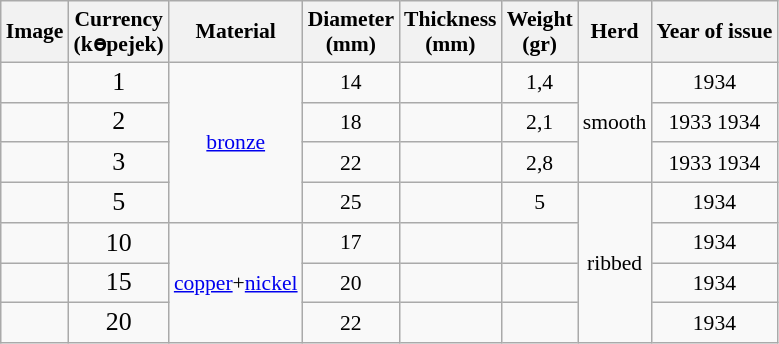<table class="wikitable" style="font-size: 90%; text-align: center">
<tr>
<th>Image</th>
<th>Currency<br>(kɵpejek)</th>
<th>Material</th>
<th>Diameter<br>(mm)</th>
<th>Thickness<br>(mm)</th>
<th>Weight<br>(gr)</th>
<th>Herd</th>
<th>Year of issue</th>
</tr>
<tr>
<td></td>
<td><big>1</big></td>
<td rowspan="4"><a href='#'>bronze</a></td>
<td>14</td>
<td></td>
<td>1,4</td>
<td rowspan="3">smooth</td>
<td>1934</td>
</tr>
<tr>
<td></td>
<td><big>2</big></td>
<td>18</td>
<td></td>
<td>2,1</td>
<td>1933 1934</td>
</tr>
<tr>
<td></td>
<td><big>3</big></td>
<td>22</td>
<td></td>
<td>2,8</td>
<td>1933 1934</td>
</tr>
<tr>
<td></td>
<td><big>5</big></td>
<td>25</td>
<td></td>
<td>5</td>
<td rowspan="4">ribbed</td>
<td>1934</td>
</tr>
<tr>
<td></td>
<td><big>10</big></td>
<td rowspan="3"><a href='#'>copper</a>+<a href='#'>nickel</a></td>
<td>17</td>
<td></td>
<td></td>
<td>1934</td>
</tr>
<tr>
<td></td>
<td><big>15</big></td>
<td>20</td>
<td></td>
<td></td>
<td>1934</td>
</tr>
<tr>
<td></td>
<td><big>20</big></td>
<td>22</td>
<td></td>
<td></td>
<td>1934</td>
</tr>
</table>
